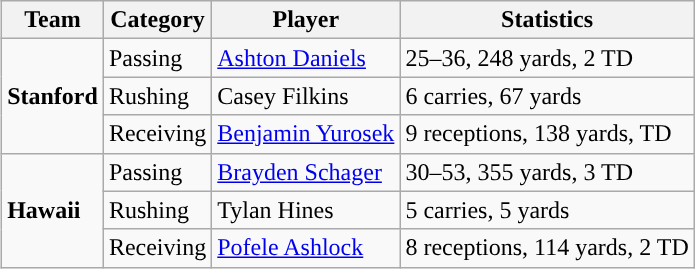<table class="wikitable" style="float: right;">
<tr>
<th>Team</th>
<th>Category</th>
<th>Player</th>
<th>Statistics</th>
</tr>
<tr>
<td rowspan=3><strong>Stanford</strong></td>
<td>Passing</td>
<td><a href='#'>Ashton Daniels</a></td>
<td>25–36, 248 yards, 2 TD</td>
</tr>
<tr>
<td>Rushing</td>
<td>Casey Filkins</td>
<td>6 carries, 67 yards</td>
</tr>
<tr>
<td>Receiving</td>
<td><a href='#'>Benjamin Yurosek</a></td>
<td>9 receptions, 138 yards, TD</td>
</tr>
<tr>
<td rowspan=3><strong>Hawaii</strong></td>
<td>Passing</td>
<td><a href='#'>Brayden Schager</a></td>
<td>30–53, 355 yards, 3 TD</td>
</tr>
<tr>
<td>Rushing</td>
<td>Tylan Hines</td>
<td>5 carries, 5 yards</td>
</tr>
<tr>
<td>Receiving</td>
<td><a href='#'>Pofele Ashlock</a></td>
<td>8 receptions, 114 yards, 2 TD</td>
</tr>
</table>
